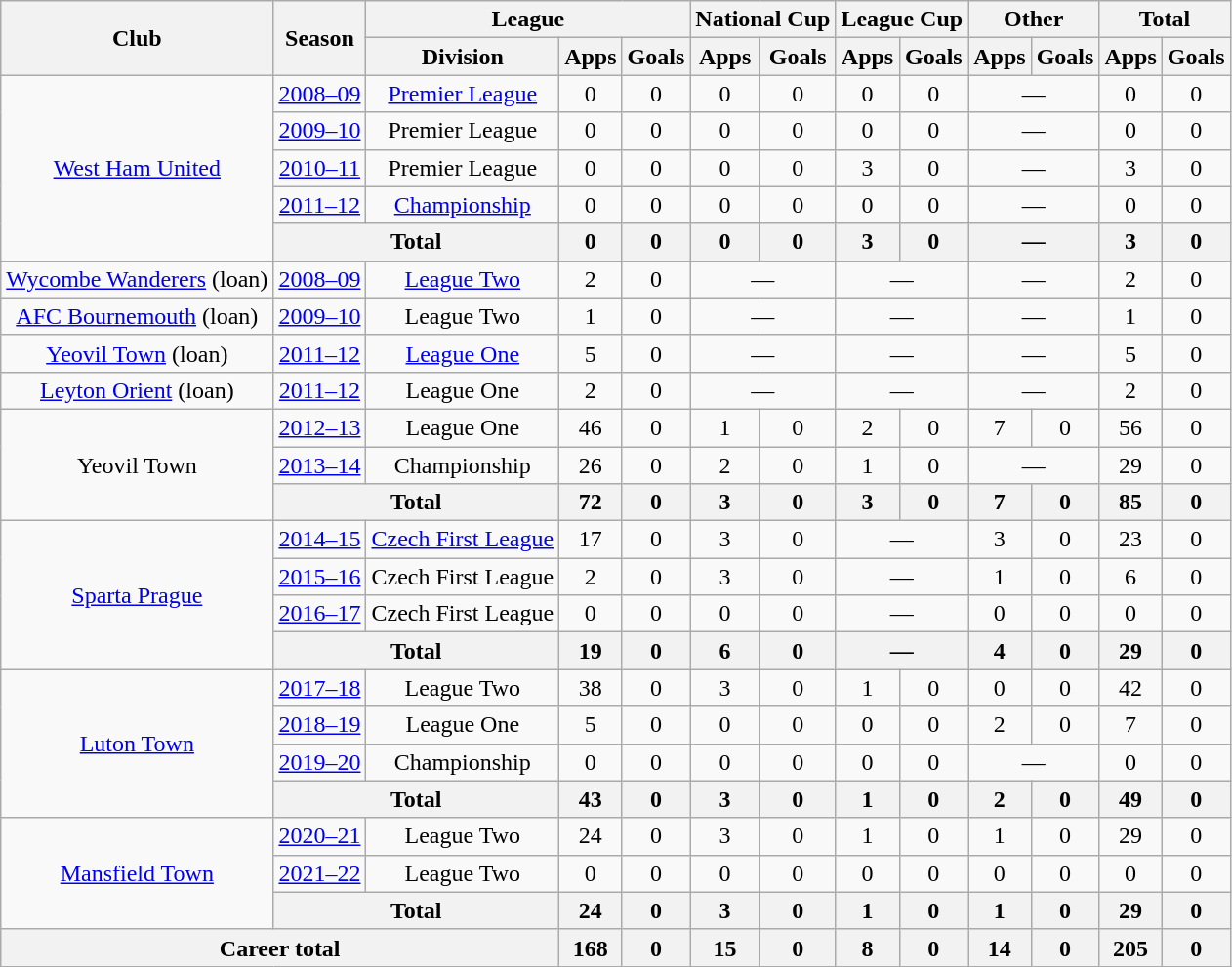<table class=wikitable style=text-align:center>
<tr>
<th rowspan=2>Club</th>
<th rowspan=2>Season</th>
<th colspan=3>League</th>
<th colspan=2>National Cup</th>
<th colspan=2>League Cup</th>
<th colspan=2>Other</th>
<th colspan=2>Total</th>
</tr>
<tr>
<th>Division</th>
<th>Apps</th>
<th>Goals</th>
<th>Apps</th>
<th>Goals</th>
<th>Apps</th>
<th>Goals</th>
<th>Apps</th>
<th>Goals</th>
<th>Apps</th>
<th>Goals</th>
</tr>
<tr>
<td rowspan=5><a href='#'>West Ham United</a></td>
<td><a href='#'>2008–09</a></td>
<td><a href='#'>Premier League</a></td>
<td>0</td>
<td>0</td>
<td>0</td>
<td>0</td>
<td>0</td>
<td>0</td>
<td colspan=2>—</td>
<td>0</td>
<td>0</td>
</tr>
<tr>
<td><a href='#'>2009–10</a></td>
<td>Premier League</td>
<td>0</td>
<td>0</td>
<td>0</td>
<td>0</td>
<td>0</td>
<td>0</td>
<td colspan=2>—</td>
<td>0</td>
<td>0</td>
</tr>
<tr>
<td><a href='#'>2010–11</a></td>
<td>Premier League</td>
<td>0</td>
<td>0</td>
<td>0</td>
<td>0</td>
<td>3</td>
<td>0</td>
<td colspan=2>—</td>
<td>3</td>
<td>0</td>
</tr>
<tr>
<td><a href='#'>2011–12</a></td>
<td><a href='#'>Championship</a></td>
<td>0</td>
<td>0</td>
<td>0</td>
<td>0</td>
<td>0</td>
<td>0</td>
<td colspan=2>—</td>
<td>0</td>
<td>0</td>
</tr>
<tr>
<th colspan=2>Total</th>
<th>0</th>
<th>0</th>
<th>0</th>
<th>0</th>
<th>3</th>
<th>0</th>
<th colspan=2>—</th>
<th>3</th>
<th>0</th>
</tr>
<tr>
<td><a href='#'>Wycombe Wanderers</a> (loan)</td>
<td><a href='#'>2008–09</a></td>
<td><a href='#'>League Two</a></td>
<td>2</td>
<td>0</td>
<td colspan=2>—</td>
<td colspan=2>—</td>
<td colspan=2>—</td>
<td>2</td>
<td>0</td>
</tr>
<tr>
<td><a href='#'>AFC Bournemouth</a> (loan)</td>
<td><a href='#'>2009–10</a></td>
<td>League Two</td>
<td>1</td>
<td>0</td>
<td colspan=2>—</td>
<td colspan=2>—</td>
<td colspan=2>—</td>
<td>1</td>
<td>0</td>
</tr>
<tr>
<td><a href='#'>Yeovil Town</a> (loan)</td>
<td><a href='#'>2011–12</a></td>
<td><a href='#'>League One</a></td>
<td>5</td>
<td>0</td>
<td colspan=2>—</td>
<td colspan=2>—</td>
<td colspan=2>—</td>
<td>5</td>
<td>0</td>
</tr>
<tr>
<td><a href='#'>Leyton Orient</a> (loan)</td>
<td><a href='#'>2011–12</a></td>
<td>League One</td>
<td>2</td>
<td>0</td>
<td colspan=2>—</td>
<td colspan=2>—</td>
<td colspan=2>—</td>
<td>2</td>
<td>0</td>
</tr>
<tr>
<td rowspan=3>Yeovil Town</td>
<td><a href='#'>2012–13</a></td>
<td>League One</td>
<td>46</td>
<td>0</td>
<td>1</td>
<td>0</td>
<td>2</td>
<td>0</td>
<td>7</td>
<td>0</td>
<td>56</td>
<td>0</td>
</tr>
<tr>
<td><a href='#'>2013–14</a></td>
<td>Championship</td>
<td>26</td>
<td>0</td>
<td>2</td>
<td>0</td>
<td>1</td>
<td>0</td>
<td colspan=2>—</td>
<td>29</td>
<td>0</td>
</tr>
<tr>
<th colspan=2>Total</th>
<th>72</th>
<th>0</th>
<th>3</th>
<th>0</th>
<th>3</th>
<th>0</th>
<th>7</th>
<th>0</th>
<th>85</th>
<th>0</th>
</tr>
<tr>
<td rowspan=4><a href='#'>Sparta Prague</a></td>
<td><a href='#'>2014–15</a></td>
<td><a href='#'>Czech First League</a></td>
<td>17</td>
<td>0</td>
<td>3</td>
<td>0</td>
<td colspan=2>—</td>
<td>3</td>
<td>0</td>
<td>23</td>
<td>0</td>
</tr>
<tr>
<td><a href='#'>2015–16</a></td>
<td>Czech First League</td>
<td>2</td>
<td>0</td>
<td>3</td>
<td>0</td>
<td colspan=2>—</td>
<td>1</td>
<td>0</td>
<td>6</td>
<td>0</td>
</tr>
<tr>
<td><a href='#'>2016–17</a></td>
<td>Czech First League</td>
<td>0</td>
<td>0</td>
<td>0</td>
<td>0</td>
<td colspan=2>—</td>
<td>0</td>
<td>0</td>
<td>0</td>
<td>0</td>
</tr>
<tr>
<th colspan=2>Total</th>
<th>19</th>
<th>0</th>
<th>6</th>
<th>0</th>
<th colspan=2>—</th>
<th>4</th>
<th>0</th>
<th>29</th>
<th>0</th>
</tr>
<tr>
<td rowspan=4><a href='#'>Luton Town</a></td>
<td><a href='#'>2017–18</a></td>
<td>League Two</td>
<td>38</td>
<td>0</td>
<td>3</td>
<td>0</td>
<td>1</td>
<td>0</td>
<td>0</td>
<td>0</td>
<td>42</td>
<td>0</td>
</tr>
<tr>
<td><a href='#'>2018–19</a></td>
<td>League One</td>
<td>5</td>
<td>0</td>
<td>0</td>
<td>0</td>
<td>0</td>
<td>0</td>
<td>2</td>
<td>0</td>
<td>7</td>
<td>0</td>
</tr>
<tr>
<td><a href='#'>2019–20</a></td>
<td>Championship</td>
<td>0</td>
<td>0</td>
<td>0</td>
<td>0</td>
<td>0</td>
<td>0</td>
<td colspan=2>—</td>
<td>0</td>
<td>0</td>
</tr>
<tr>
<th colspan=2>Total</th>
<th>43</th>
<th>0</th>
<th>3</th>
<th>0</th>
<th>1</th>
<th>0</th>
<th>2</th>
<th>0</th>
<th>49</th>
<th>0</th>
</tr>
<tr>
<td rowspan=3><a href='#'>Mansfield Town</a></td>
<td><a href='#'>2020–21</a></td>
<td>League Two</td>
<td>24</td>
<td>0</td>
<td>3</td>
<td>0</td>
<td>1</td>
<td>0</td>
<td>1</td>
<td>0</td>
<td>29</td>
<td>0</td>
</tr>
<tr>
<td><a href='#'>2021–22</a></td>
<td>League Two</td>
<td>0</td>
<td>0</td>
<td>0</td>
<td>0</td>
<td>0</td>
<td>0</td>
<td>0</td>
<td>0</td>
<td>0</td>
<td>0</td>
</tr>
<tr>
<th colspan=2>Total</th>
<th>24</th>
<th>0</th>
<th>3</th>
<th>0</th>
<th>1</th>
<th>0</th>
<th>1</th>
<th>0</th>
<th>29</th>
<th>0</th>
</tr>
<tr>
<th colspan=3>Career total</th>
<th>168</th>
<th>0</th>
<th>15</th>
<th>0</th>
<th>8</th>
<th>0</th>
<th>14</th>
<th>0</th>
<th>205</th>
<th>0</th>
</tr>
</table>
